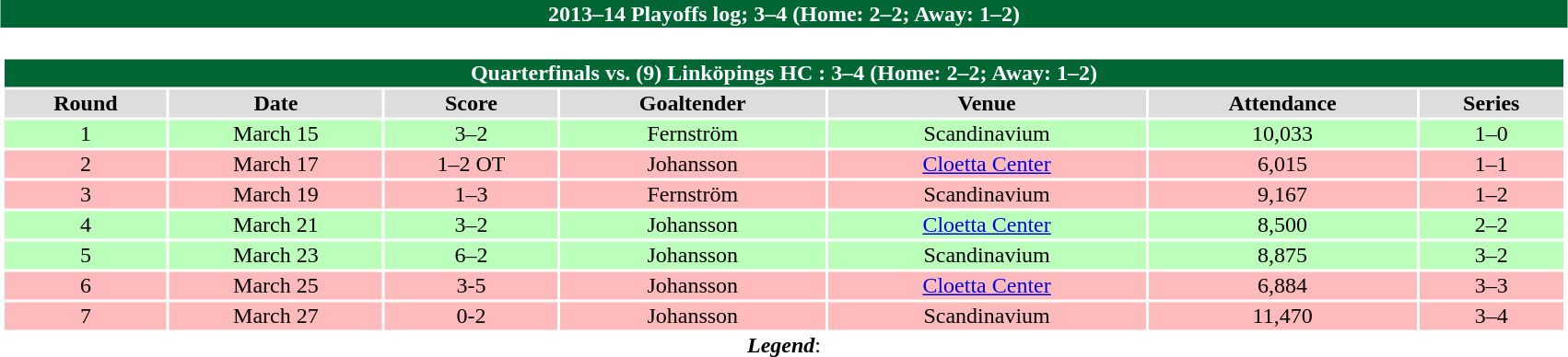<table class="toccolours" width=90% style="clear:both; margin:1.5em auto; text-align:center;">
<tr>
<th colspan=10 style="background:#006633; color: #ffffff;">2013–14 Playoffs log; 3–4 (Home: 2–2; Away: 1–2)</th>
</tr>
<tr>
<td colspan=10><br><table class="toccolours collapsible collapsed" width=100%>
<tr>
<th colspan=10; style="background:#006633; color: #ffffff;">Quarterfinals vs. (9) Linköpings HC : 3–4 (Home: 2–2; Away: 1–2)</th>
</tr>
<tr align="center"  bgcolor="#dddddd">
<td><strong>Round</strong></td>
<td><strong>Date</strong></td>
<td><strong>Score</strong></td>
<td><strong>Goaltender</strong></td>
<td><strong>Venue</strong></td>
<td><strong>Attendance</strong></td>
<td><strong>Series</strong></td>
</tr>
<tr align="center" bgcolor="bbffbb">
<td>1</td>
<td>March 15</td>
<td>3–2</td>
<td>Fernström</td>
<td>Scandinavium</td>
<td>10,033</td>
<td>1–0</td>
</tr>
<tr align="center" bgcolor="ffbbbb">
<td>2</td>
<td>March 17</td>
<td>1–2 OT</td>
<td>Johansson</td>
<td><a href='#'>Cloetta Center</a></td>
<td>6,015</td>
<td>1–1</td>
</tr>
<tr align="center" bgcolor="ffbbbb">
<td>3</td>
<td>March 19</td>
<td>1–3</td>
<td>Fernström</td>
<td>Scandinavium</td>
<td>9,167</td>
<td>1–2</td>
</tr>
<tr align="center" bgcolor="bbffbb">
<td>4</td>
<td>March 21</td>
<td>3–2</td>
<td>Johansson</td>
<td><a href='#'>Cloetta Center</a></td>
<td>8,500</td>
<td>2–2</td>
</tr>
<tr align="center" bgcolor="bbffbb">
<td>5</td>
<td>March 23</td>
<td>6–2</td>
<td>Johansson</td>
<td>Scandinavium</td>
<td>8,875</td>
<td>3–2</td>
</tr>
<tr align="center" bgcolor="ffbbbb">
<td>6</td>
<td>March 25</td>
<td>3-5</td>
<td>Johansson</td>
<td><a href='#'>Cloetta Center</a></td>
<td>6,884</td>
<td>3–3</td>
</tr>
<tr align="center" bgcolor="ffbbbb">
<td>7</td>
<td>March 27</td>
<td>0-2</td>
<td>Johansson</td>
<td>Scandinavium</td>
<td>11,470</td>
<td>3–4</td>
</tr>
</table>
<strong><em>Legend</em></strong>: 
</td>
</tr>
</table>
